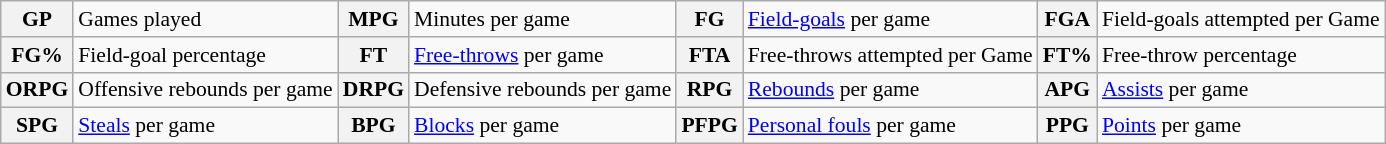<table class="wikitable" style="font-size:90%;">
<tr>
<th>GP</th>
<td>Games played</td>
<th>MPG</th>
<td>Minutes per game</td>
<th>FG</th>
<td><a href='#'>Field-goals</a> per game</td>
<th>FGA</th>
<td>Field-goals attempted per Game</td>
</tr>
<tr>
<th>FG%</th>
<td>Field-goal percentage</td>
<th>FT</th>
<td><a href='#'>Free-throws</a> per game</td>
<th>FTA</th>
<td>Free-throws attempted per Game</td>
<th>FT%</th>
<td>Free-throw percentage</td>
</tr>
<tr>
<th>ORPG</th>
<td>Offensive rebounds per game</td>
<th>DRPG</th>
<td>Defensive rebounds per game</td>
<th>RPG</th>
<td><a href='#'>Rebounds</a> per game</td>
<th>APG</th>
<td><a href='#'>Assists</a> per game</td>
</tr>
<tr>
<th>SPG</th>
<td><a href='#'>Steals</a> per game</td>
<th>BPG</th>
<td><a href='#'>Blocks</a> per game</td>
<th>PFPG</th>
<td><a href='#'>Personal fouls</a> per game</td>
<th>PPG</th>
<td><a href='#'>Points</a> per game</td>
</tr>
</table>
